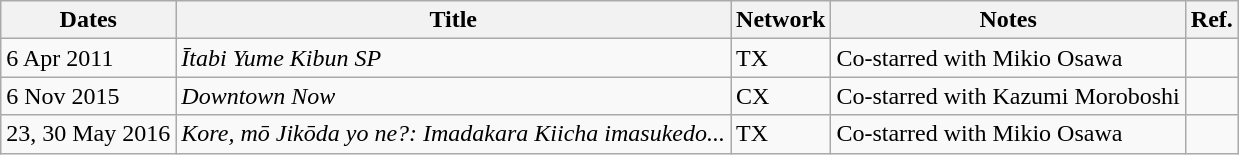<table class="wikitable">
<tr>
<th>Dates</th>
<th>Title</th>
<th>Network</th>
<th>Notes</th>
<th>Ref.</th>
</tr>
<tr>
<td>6 Apr 2011</td>
<td><em>Ītabi Yume Kibun SP</em></td>
<td>TX</td>
<td>Co-starred with Mikio Osawa</td>
<td></td>
</tr>
<tr>
<td>6 Nov 2015</td>
<td><em>Downtown Now</em></td>
<td>CX</td>
<td>Co-starred with Kazumi Moroboshi</td>
<td></td>
</tr>
<tr>
<td>23, 30 May 2016</td>
<td><em>Kore, mō Jikōda yo ne?: Imadakara Kiicha imasukedo...</em></td>
<td>TX</td>
<td>Co-starred with Mikio Osawa</td>
<td></td>
</tr>
</table>
